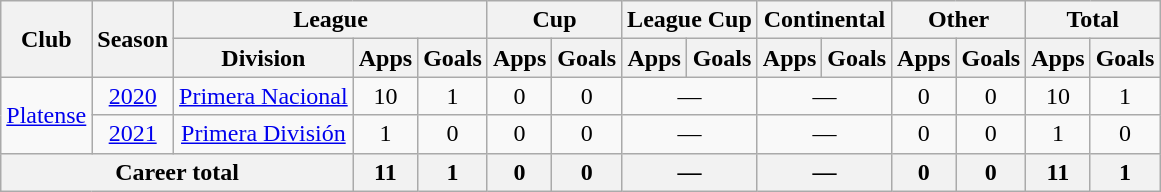<table class="wikitable" style="text-align:center">
<tr>
<th rowspan="2">Club</th>
<th rowspan="2">Season</th>
<th colspan="3">League</th>
<th colspan="2">Cup</th>
<th colspan="2">League Cup</th>
<th colspan="2">Continental</th>
<th colspan="2">Other</th>
<th colspan="2">Total</th>
</tr>
<tr>
<th>Division</th>
<th>Apps</th>
<th>Goals</th>
<th>Apps</th>
<th>Goals</th>
<th>Apps</th>
<th>Goals</th>
<th>Apps</th>
<th>Goals</th>
<th>Apps</th>
<th>Goals</th>
<th>Apps</th>
<th>Goals</th>
</tr>
<tr>
<td rowspan="2"><a href='#'>Platense</a></td>
<td><a href='#'>2020</a></td>
<td rowspan="1"><a href='#'>Primera Nacional</a></td>
<td>10</td>
<td>1</td>
<td>0</td>
<td>0</td>
<td colspan="2">—</td>
<td colspan="2">—</td>
<td>0</td>
<td>0</td>
<td>10</td>
<td>1</td>
</tr>
<tr>
<td><a href='#'>2021</a></td>
<td rowspan="1"><a href='#'>Primera División</a></td>
<td>1</td>
<td>0</td>
<td>0</td>
<td>0</td>
<td colspan="2">—</td>
<td colspan="2">—</td>
<td>0</td>
<td>0</td>
<td>1</td>
<td>0</td>
</tr>
<tr>
<th colspan="3">Career total</th>
<th>11</th>
<th>1</th>
<th>0</th>
<th>0</th>
<th colspan="2">—</th>
<th colspan="2">—</th>
<th>0</th>
<th>0</th>
<th>11</th>
<th>1</th>
</tr>
</table>
